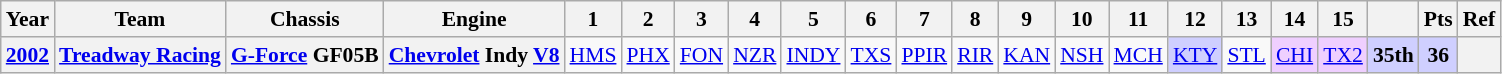<table class="wikitable" style="text-align:center; font-size:90%">
<tr>
<th>Year</th>
<th>Team</th>
<th>Chassis</th>
<th>Engine</th>
<th>1</th>
<th>2</th>
<th>3</th>
<th>4</th>
<th>5</th>
<th>6</th>
<th>7</th>
<th>8</th>
<th>9</th>
<th>10</th>
<th>11</th>
<th>12</th>
<th>13</th>
<th>14</th>
<th>15</th>
<th></th>
<th>Pts</th>
<th>Ref</th>
</tr>
<tr>
<th><a href='#'>2002</a></th>
<th><a href='#'>Treadway Racing</a></th>
<th><a href='#'>G-Force</a> GF05B</th>
<th><a href='#'>Chevrolet</a> Indy <a href='#'>V8</a></th>
<td><a href='#'>HMS</a></td>
<td><a href='#'>PHX</a></td>
<td><a href='#'>FON</a></td>
<td><a href='#'>NZR</a></td>
<td><a href='#'>INDY</a></td>
<td><a href='#'>TXS</a></td>
<td><a href='#'>PPIR</a></td>
<td><a href='#'>RIR</a></td>
<td><a href='#'>KAN</a></td>
<td><a href='#'>NSH</a></td>
<td><a href='#'>MCH</a></td>
<td style="background:#CFCFFF;"><a href='#'>KTY</a><br></td>
<td><a href='#'>STL</a></td>
<td style="background:#EFCFFF;"><a href='#'>CHI</a><br></td>
<td style="background:#EFCFFF;"><a href='#'>TX2</a><br></td>
<td style="background:#CFCFFF;"><strong>35th</strong></td>
<td style="background:#CFCFFF;"><strong>36</strong></td>
<th></th>
</tr>
</table>
